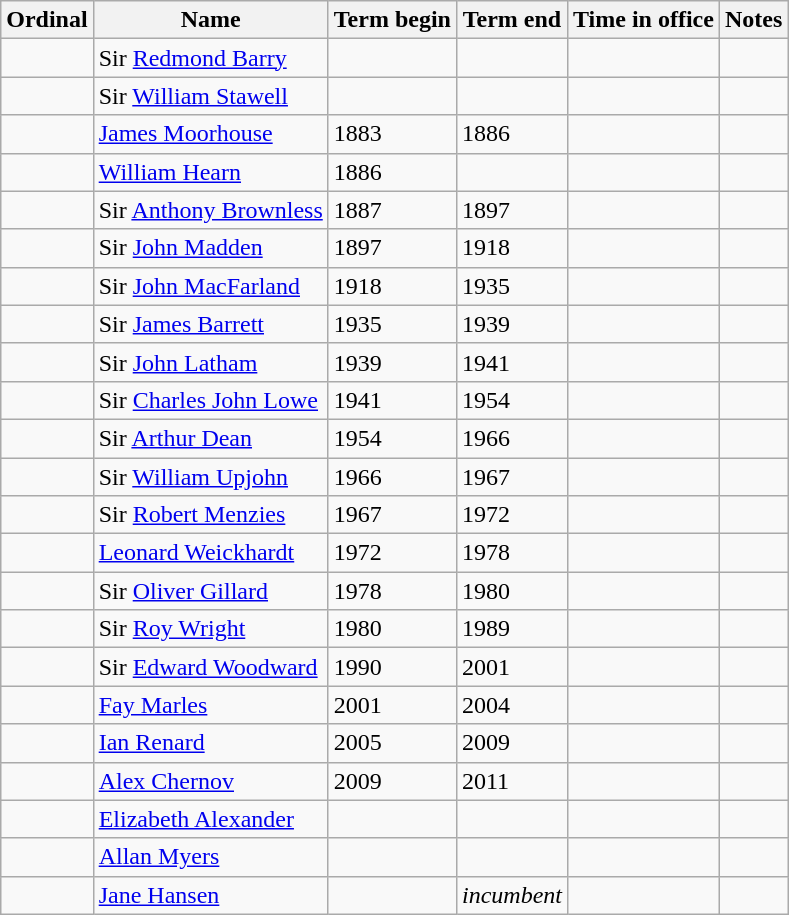<table class="wikitable sortable">
<tr>
<th>Ordinal</th>
<th>Name</th>
<th>Term begin</th>
<th>Term end</th>
<th>Time in office</th>
<th>Notes</th>
</tr>
<tr>
<td></td>
<td>Sir <a href='#'>Redmond Barry</a> </td>
<td></td>
<td></td>
<td align=right></td>
<td></td>
</tr>
<tr>
<td></td>
<td>Sir <a href='#'>William Stawell</a> </td>
<td></td>
<td></td>
<td align=right></td>
<td></td>
</tr>
<tr>
<td></td>
<td><a href='#'>James Moorhouse</a></td>
<td>1883</td>
<td>1886</td>
<td></td>
<td></td>
</tr>
<tr>
<td></td>
<td><a href='#'>William Hearn</a></td>
<td>1886</td>
<td></td>
<td></td>
<td></td>
</tr>
<tr>
<td></td>
<td>Sir <a href='#'>Anthony Brownless</a> </td>
<td>1887</td>
<td>1897</td>
<td></td>
<td></td>
</tr>
<tr>
<td></td>
<td>Sir <a href='#'>John Madden</a> </td>
<td>1897</td>
<td>1918</td>
<td></td>
<td></td>
</tr>
<tr>
<td></td>
<td>Sir <a href='#'>John MacFarland</a></td>
<td>1918</td>
<td>1935</td>
<td></td>
<td></td>
</tr>
<tr>
<td></td>
<td>Sir <a href='#'>James Barrett</a> </td>
<td>1935</td>
<td>1939</td>
<td></td>
<td></td>
</tr>
<tr>
<td></td>
<td>Sir <a href='#'>John Latham</a> </td>
<td>1939</td>
<td>1941</td>
<td></td>
<td></td>
</tr>
<tr>
<td></td>
<td>Sir <a href='#'>Charles John Lowe</a> </td>
<td>1941</td>
<td>1954</td>
<td></td>
<td></td>
</tr>
<tr>
<td></td>
<td>Sir <a href='#'>Arthur Dean</a> </td>
<td>1954</td>
<td>1966</td>
<td></td>
<td></td>
</tr>
<tr>
<td></td>
<td>Sir <a href='#'>William Upjohn</a> </td>
<td>1966</td>
<td>1967</td>
<td></td>
<td></td>
</tr>
<tr>
<td></td>
<td>Sir <a href='#'>Robert Menzies</a> </td>
<td>1967</td>
<td>1972</td>
<td></td>
<td></td>
</tr>
<tr>
<td></td>
<td><a href='#'>Leonard Weickhardt</a> </td>
<td>1972</td>
<td>1978</td>
<td></td>
<td></td>
</tr>
<tr>
<td></td>
<td>Sir <a href='#'>Oliver Gillard</a></td>
<td>1978</td>
<td>1980</td>
<td></td>
<td></td>
</tr>
<tr>
<td></td>
<td>Sir <a href='#'>Roy Wright</a> </td>
<td>1980</td>
<td>1989</td>
<td></td>
<td></td>
</tr>
<tr>
<td></td>
<td>Sir <a href='#'>Edward Woodward</a> </td>
<td>1990</td>
<td>2001</td>
<td></td>
<td></td>
</tr>
<tr>
<td></td>
<td><a href='#'>Fay Marles</a> </td>
<td>2001</td>
<td>2004</td>
<td></td>
<td></td>
</tr>
<tr>
<td></td>
<td><a href='#'>Ian Renard</a> </td>
<td>2005</td>
<td>2009</td>
<td></td>
<td></td>
</tr>
<tr>
<td></td>
<td><a href='#'>Alex Chernov</a> </td>
<td>2009</td>
<td>2011</td>
<td></td>
<td></td>
</tr>
<tr>
<td></td>
<td><a href='#'>Elizabeth Alexander</a> </td>
<td></td>
<td></td>
<td align=right></td>
<td></td>
</tr>
<tr>
<td></td>
<td><a href='#'>Allan Myers</a> </td>
<td></td>
<td></td>
<td align=right></td>
<td></td>
</tr>
<tr>
<td></td>
<td><a href='#'>Jane Hansen</a>  </td>
<td></td>
<td><em>incumbent</em></td>
<td align=right></td>
<td></td>
</tr>
</table>
